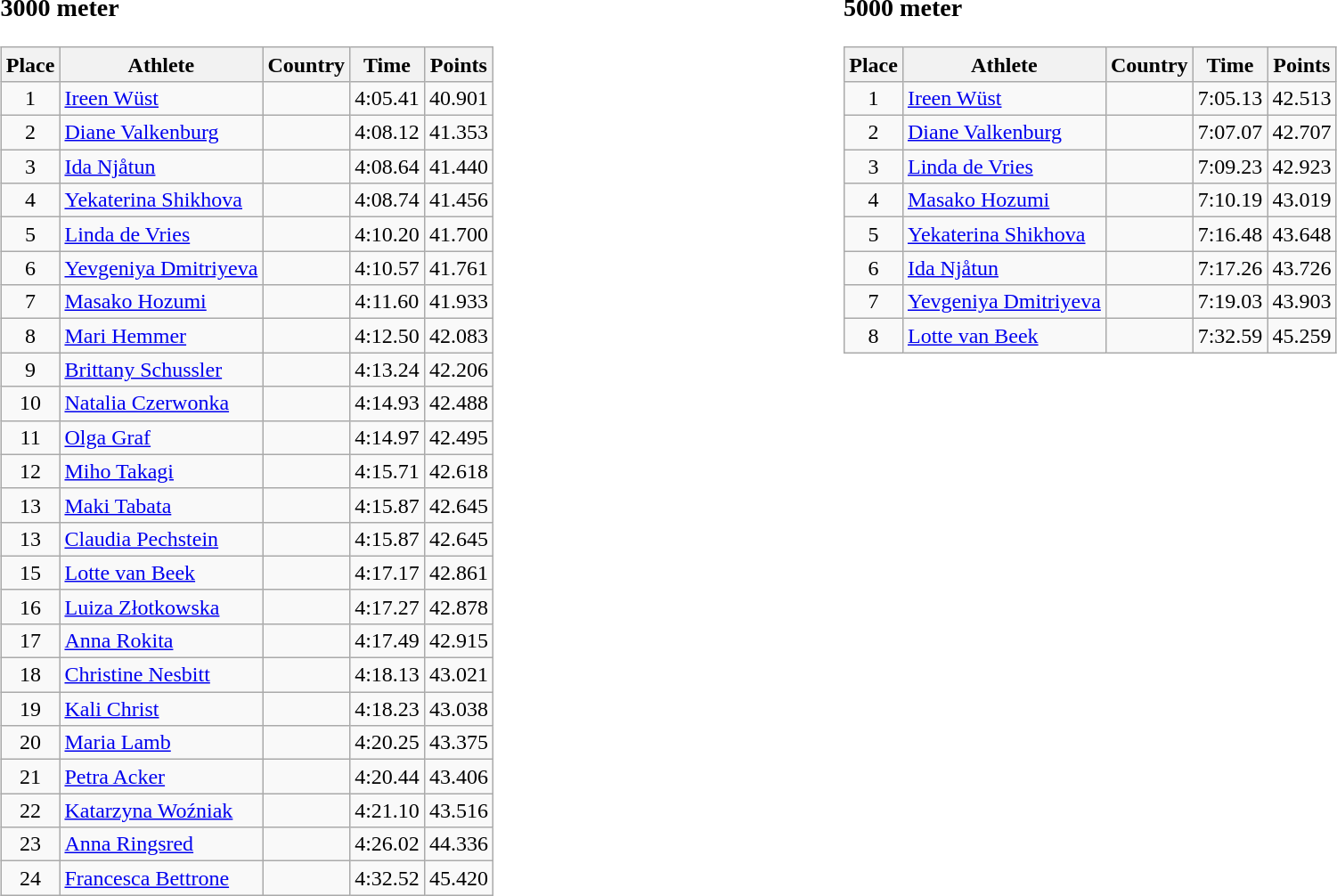<table width=100%>
<tr>
<td width=50% align=left valign=top><br><h3>3000 meter</h3><table class="wikitable" border="1" style="text-align:center;">
<tr>
<th>Place</th>
<th>Athlete</th>
<th>Country</th>
<th>Time</th>
<th>Points</th>
</tr>
<tr>
<td>1</td>
<td align=left><a href='#'>Ireen Wüst</a></td>
<td align=left></td>
<td>4:05.41</td>
<td>40.901</td>
</tr>
<tr>
<td>2</td>
<td align=left><a href='#'>Diane Valkenburg</a></td>
<td align=left></td>
<td>4:08.12</td>
<td>41.353</td>
</tr>
<tr>
<td>3</td>
<td align=left><a href='#'>Ida Njåtun</a></td>
<td align=left></td>
<td>4:08.64</td>
<td>41.440</td>
</tr>
<tr>
<td>4</td>
<td align=left><a href='#'>Yekaterina Shikhova</a></td>
<td align=left></td>
<td>4:08.74</td>
<td>41.456</td>
</tr>
<tr>
<td>5</td>
<td align=left><a href='#'>Linda de Vries</a></td>
<td align=left></td>
<td>4:10.20</td>
<td>41.700</td>
</tr>
<tr>
<td>6</td>
<td align=left><a href='#'>Yevgeniya Dmitriyeva</a></td>
<td align=left></td>
<td>4:10.57</td>
<td>41.761</td>
</tr>
<tr>
<td>7</td>
<td align=left><a href='#'>Masako Hozumi</a></td>
<td align=left></td>
<td>4:11.60</td>
<td>41.933</td>
</tr>
<tr>
<td>8</td>
<td align=left><a href='#'>Mari Hemmer</a></td>
<td align=left></td>
<td>4:12.50</td>
<td>42.083</td>
</tr>
<tr>
<td>9</td>
<td align=left><a href='#'>Brittany Schussler</a></td>
<td align=left></td>
<td>4:13.24</td>
<td>42.206</td>
</tr>
<tr>
<td>10</td>
<td align=left><a href='#'>Natalia Czerwonka</a></td>
<td align=left></td>
<td>4:14.93</td>
<td>42.488</td>
</tr>
<tr>
<td>11</td>
<td align=left><a href='#'>Olga Graf</a></td>
<td align=left></td>
<td>4:14.97</td>
<td>42.495</td>
</tr>
<tr>
<td>12</td>
<td align=left><a href='#'>Miho Takagi</a></td>
<td align=left></td>
<td>4:15.71</td>
<td>42.618</td>
</tr>
<tr>
<td>13</td>
<td align=left><a href='#'>Maki Tabata</a></td>
<td align=left></td>
<td>4:15.87</td>
<td>42.645</td>
</tr>
<tr>
<td>13</td>
<td align=left><a href='#'>Claudia Pechstein</a></td>
<td align=left></td>
<td>4:15.87</td>
<td>42.645</td>
</tr>
<tr>
<td>15</td>
<td align=left><a href='#'>Lotte van Beek</a></td>
<td align=left></td>
<td>4:17.17</td>
<td>42.861</td>
</tr>
<tr>
<td>16</td>
<td align=left><a href='#'>Luiza Złotkowska</a></td>
<td align=left></td>
<td>4:17.27</td>
<td>42.878</td>
</tr>
<tr>
<td>17</td>
<td align=left><a href='#'>Anna Rokita</a></td>
<td align=left></td>
<td>4:17.49</td>
<td>42.915</td>
</tr>
<tr>
<td>18</td>
<td align=left><a href='#'>Christine Nesbitt</a></td>
<td align=left></td>
<td>4:18.13</td>
<td>43.021</td>
</tr>
<tr>
<td>19</td>
<td align=left><a href='#'>Kali Christ</a></td>
<td align=left></td>
<td>4:18.23</td>
<td>43.038</td>
</tr>
<tr>
<td>20</td>
<td align=left><a href='#'>Maria Lamb</a></td>
<td align=left></td>
<td>4:20.25</td>
<td>43.375</td>
</tr>
<tr>
<td>21</td>
<td align=left><a href='#'>Petra Acker</a></td>
<td align=left></td>
<td>4:20.44</td>
<td>43.406</td>
</tr>
<tr>
<td>22</td>
<td align=left><a href='#'>Katarzyna Woźniak</a></td>
<td align=left></td>
<td>4:21.10</td>
<td>43.516</td>
</tr>
<tr>
<td>23</td>
<td align=left><a href='#'>Anna Ringsred</a></td>
<td align=left></td>
<td>4:26.02</td>
<td>44.336</td>
</tr>
<tr>
<td>24</td>
<td align=left><a href='#'>Francesca Bettrone</a></td>
<td align=left></td>
<td>4:32.52</td>
<td>45.420</td>
</tr>
</table>
</td>
<td width=50% align=left valign=top><br><h3>5000 meter</h3><table class="wikitable" border="1" style="text-align:center;">
<tr>
<th>Place</th>
<th>Athlete</th>
<th>Country</th>
<th>Time</th>
<th>Points</th>
</tr>
<tr>
<td>1</td>
<td align=left><a href='#'>Ireen Wüst</a></td>
<td align=left></td>
<td>7:05.13</td>
<td>42.513</td>
</tr>
<tr>
<td>2</td>
<td align=left><a href='#'>Diane Valkenburg</a></td>
<td align=left></td>
<td>7:07.07</td>
<td>42.707</td>
</tr>
<tr>
<td>3</td>
<td align=left><a href='#'>Linda de Vries</a></td>
<td align=left></td>
<td>7:09.23</td>
<td>42.923</td>
</tr>
<tr>
<td>4</td>
<td align=left><a href='#'>Masako Hozumi</a></td>
<td align=left></td>
<td>7:10.19</td>
<td>43.019</td>
</tr>
<tr>
<td>5</td>
<td align=left><a href='#'>Yekaterina Shikhova</a></td>
<td align=left></td>
<td>7:16.48</td>
<td>43.648</td>
</tr>
<tr>
<td>6</td>
<td align=left><a href='#'>Ida Njåtun</a></td>
<td align=left></td>
<td>7:17.26</td>
<td>43.726</td>
</tr>
<tr>
<td>7</td>
<td align=left><a href='#'>Yevgeniya Dmitriyeva</a></td>
<td align=left></td>
<td>7:19.03</td>
<td>43.903</td>
</tr>
<tr>
<td>8</td>
<td align=left><a href='#'>Lotte van Beek</a></td>
<td align=left></td>
<td>7:32.59</td>
<td>45.259</td>
</tr>
</table>
</td>
</tr>
</table>
